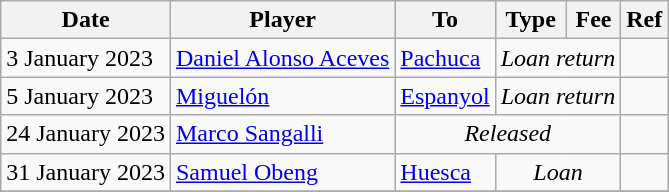<table class="wikitable">
<tr>
<th>Date</th>
<th>Player</th>
<th>To</th>
<th>Type</th>
<th>Fee</th>
<th>Ref</th>
</tr>
<tr>
<td>3 January 2023</td>
<td> <a href='#'>Daniel Alonso Aceves</a></td>
<td> <a href='#'>Pachuca</a></td>
<td colspan=2 align=center><em>Loan return</em></td>
<td align=center></td>
</tr>
<tr>
<td>5 January 2023</td>
<td> <a href='#'>Miguelón</a></td>
<td><a href='#'>Espanyol</a></td>
<td colspan=2 align=center><em>Loan return</em></td>
<td align=center></td>
</tr>
<tr>
<td>24 January 2023</td>
<td> <a href='#'>Marco Sangalli</a></td>
<td colspan=3 align=center><em>Released</em></td>
<td align=center></td>
</tr>
<tr>
<td>31 January 2023</td>
<td> <a href='#'>Samuel Obeng</a></td>
<td><a href='#'>Huesca</a></td>
<td colspan=2 align=center><em>Loan</em></td>
<td align=center></td>
</tr>
<tr>
</tr>
</table>
